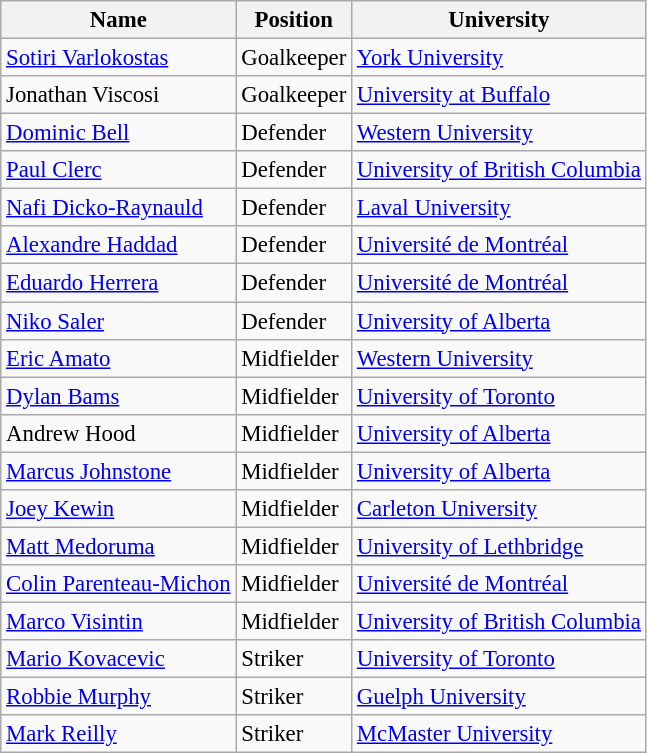<table class="wikitable sortable" style="font-size:95%;">
<tr>
<th>Name</th>
<th>Position</th>
<th>University</th>
</tr>
<tr>
<td><a href='#'>Sotiri Varlokostas</a></td>
<td>Goalkeeper</td>
<td><a href='#'>York University</a></td>
</tr>
<tr>
<td>Jonathan Viscosi</td>
<td>Goalkeeper</td>
<td><a href='#'>University at Buffalo</a></td>
</tr>
<tr>
<td><a href='#'>Dominic Bell</a></td>
<td>Defender</td>
<td><a href='#'>Western University</a></td>
</tr>
<tr>
<td><a href='#'>Paul Clerc</a></td>
<td>Defender</td>
<td><a href='#'>University of British Columbia</a></td>
</tr>
<tr>
<td><a href='#'>Nafi Dicko-Raynauld</a></td>
<td>Defender</td>
<td><a href='#'>Laval University</a></td>
</tr>
<tr>
<td><a href='#'>Alexandre Haddad</a></td>
<td>Defender</td>
<td><a href='#'>Université de Montréal</a></td>
</tr>
<tr>
<td><a href='#'>Eduardo Herrera</a></td>
<td>Defender</td>
<td><a href='#'>Université de Montréal</a></td>
</tr>
<tr>
<td><a href='#'>Niko Saler</a></td>
<td>Defender</td>
<td><a href='#'>University of Alberta</a></td>
</tr>
<tr>
<td><a href='#'>Eric Amato</a></td>
<td>Midfielder</td>
<td><a href='#'>Western University</a></td>
</tr>
<tr>
<td><a href='#'>Dylan Bams</a></td>
<td>Midfielder</td>
<td><a href='#'>University of Toronto</a></td>
</tr>
<tr>
<td>Andrew Hood</td>
<td>Midfielder</td>
<td><a href='#'>University of Alberta</a></td>
</tr>
<tr>
<td><a href='#'>Marcus Johnstone</a></td>
<td>Midfielder</td>
<td><a href='#'>University of Alberta</a></td>
</tr>
<tr>
<td><a href='#'>Joey Kewin</a></td>
<td>Midfielder</td>
<td><a href='#'>Carleton University</a></td>
</tr>
<tr>
<td><a href='#'>Matt Medoruma</a></td>
<td>Midfielder</td>
<td><a href='#'>University of Lethbridge</a></td>
</tr>
<tr>
<td><a href='#'>Colin Parenteau-Michon</a></td>
<td>Midfielder</td>
<td><a href='#'>Université de Montréal</a></td>
</tr>
<tr>
<td><a href='#'>Marco Visintin</a></td>
<td>Midfielder</td>
<td><a href='#'>University of British Columbia</a></td>
</tr>
<tr>
<td><a href='#'>Mario Kovacevic</a></td>
<td>Striker</td>
<td><a href='#'>University of Toronto</a></td>
</tr>
<tr>
<td><a href='#'>Robbie Murphy</a></td>
<td>Striker</td>
<td><a href='#'>Guelph University</a></td>
</tr>
<tr>
<td><a href='#'>Mark Reilly</a></td>
<td>Striker</td>
<td><a href='#'>McMaster University</a></td>
</tr>
</table>
